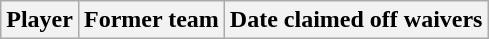<table class="wikitable">
<tr>
<th>Player</th>
<th>Former team</th>
<th>Date claimed off waivers</th>
</tr>
</table>
